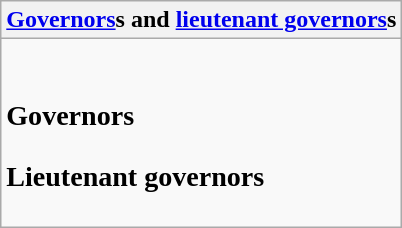<table class="wikitable collapsible collapsed">
<tr>
<th><a href='#'>Governors</a>s and <a href='#'>lieutenant governors</a>s</th>
</tr>
<tr>
<td><br><h3>Governors</h3><h3>Lieutenant governors</h3></td>
</tr>
</table>
